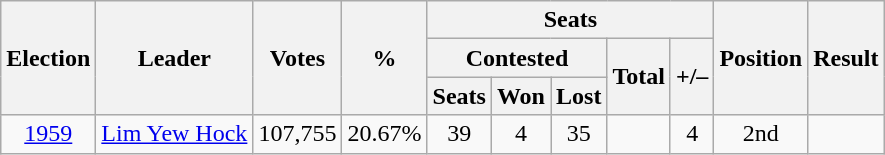<table class=wikitable style="text-align: center;">
<tr>
<th rowspan=3>Election</th>
<th rowspan=3>Leader</th>
<th rowspan=3>Votes</th>
<th rowspan=3>%</th>
<th colspan=5>Seats</th>
<th rowspan=3>Position</th>
<th rowspan=3>Result</th>
</tr>
<tr>
<th colspan=3>Contested</th>
<th rowspan=2>Total</th>
<th rowspan=2>+/–</th>
</tr>
<tr>
<th>Seats</th>
<th>Won</th>
<th>Lost</th>
</tr>
<tr>
<td><a href='#'>1959</a></td>
<td><a href='#'>Lim Yew Hock</a></td>
<td>107,755</td>
<td>20.67%</td>
<td>39</td>
<td>4</td>
<td>35</td>
<td></td>
<td> 4</td>
<td> 2nd</td>
<td></td>
</tr>
</table>
